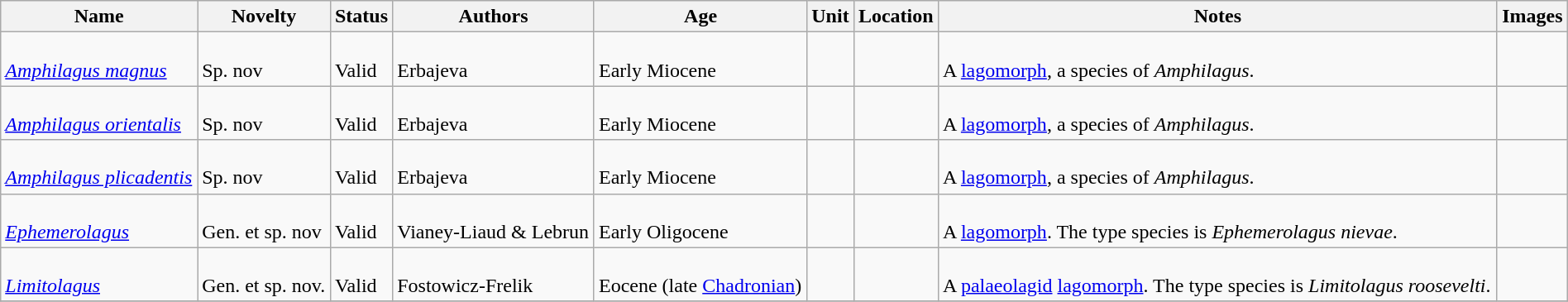<table class="wikitable sortable" align="center" width="100%">
<tr>
<th>Name</th>
<th>Novelty</th>
<th>Status</th>
<th>Authors</th>
<th>Age</th>
<th>Unit</th>
<th>Location</th>
<th>Notes</th>
<th>Images</th>
</tr>
<tr>
<td><br><em><a href='#'>Amphilagus magnus</a></em></td>
<td><br>Sp. nov</td>
<td><br>Valid</td>
<td><br>Erbajeva</td>
<td><br>Early Miocene</td>
<td></td>
<td><br></td>
<td><br>A <a href='#'>lagomorph</a>, a species of <em>Amphilagus</em>.</td>
<td></td>
</tr>
<tr>
<td><br><em><a href='#'>Amphilagus orientalis</a></em></td>
<td><br>Sp. nov</td>
<td><br>Valid</td>
<td><br>Erbajeva</td>
<td><br>Early Miocene</td>
<td></td>
<td><br></td>
<td><br>A <a href='#'>lagomorph</a>, a species of <em>Amphilagus</em>.</td>
<td></td>
</tr>
<tr>
<td><br><em><a href='#'>Amphilagus plicadentis</a></em></td>
<td><br>Sp. nov</td>
<td><br>Valid</td>
<td><br>Erbajeva</td>
<td><br>Early Miocene</td>
<td></td>
<td><br></td>
<td><br>A <a href='#'>lagomorph</a>, a species of <em>Amphilagus</em>.</td>
<td></td>
</tr>
<tr>
<td><br><em><a href='#'>Ephemerolagus</a></em></td>
<td><br>Gen. et sp. nov</td>
<td><br>Valid</td>
<td><br>Vianey-Liaud & Lebrun</td>
<td><br>Early Oligocene</td>
<td></td>
<td><br></td>
<td><br>A <a href='#'>lagomorph</a>. The type species is <em>Ephemerolagus nievae</em>.</td>
<td></td>
</tr>
<tr>
<td><br><em><a href='#'>Limitolagus</a></em></td>
<td><br>Gen. et sp. nov.</td>
<td><br>Valid</td>
<td><br>Fostowicz-Frelik</td>
<td><br>Eocene (late <a href='#'>Chadronian</a>)</td>
<td></td>
<td><br></td>
<td><br>A <a href='#'>palaeolagid</a> <a href='#'>lagomorph</a>. The type species is <em>Limitolagus roosevelti</em>.</td>
<td></td>
</tr>
<tr>
</tr>
</table>
